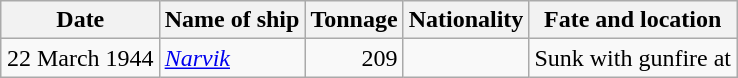<table class="wikitable" style="margin: 1em auto 1em auto;"|->
<tr>
<th>Date</th>
<th>Name of ship</th>
<th>Tonnage</th>
<th>Nationality</th>
<th>Fate and location</th>
</tr>
<tr>
<td align="right">22 March 1944</td>
<td align="left"><a href='#'><em>Narvik</em></a></td>
<td align="right">209</td>
<td align="left"></td>
<td align="left">Sunk with gunfire at </td>
</tr>
</table>
